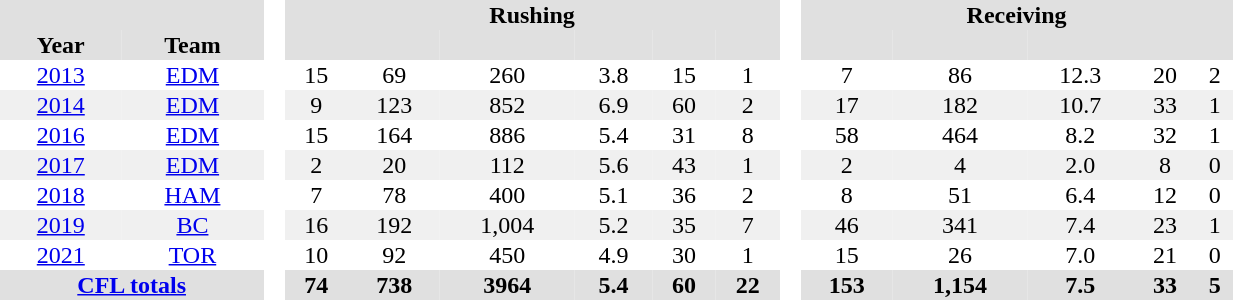<table BORDER="0" CELLPADDING="1" CELLSPACING="0" width="65%" style="text-align:center">
<tr bgcolor="#e0e0e0">
<th colspan="2"></th>
<th rowspan="100" bgcolor="#ffffff"> </th>
<th colspan="6">Rushing</th>
<th rowspan="100" bgcolor="#ffffff"> </th>
<th colspan="5">Receiving</th>
</tr>
<tr bgcolor="#e0e0e0">
<th>Year</th>
<th>Team</th>
<th></th>
<th></th>
<th></th>
<th></th>
<th></th>
<th></th>
<th></th>
<th></th>
<th></th>
<th></th>
<th></th>
</tr>
<tr ALIGN="center">
<td><a href='#'>2013</a></td>
<td><a href='#'>EDM</a></td>
<td>15</td>
<td>69</td>
<td>260</td>
<td>3.8</td>
<td>15</td>
<td>1</td>
<td>7</td>
<td>86</td>
<td>12.3</td>
<td>20</td>
<td>2</td>
</tr>
<tr ALIGN="center" bgcolor="#f0f0f0">
<td><a href='#'>2014</a></td>
<td><a href='#'>EDM</a></td>
<td>9</td>
<td>123</td>
<td>852</td>
<td>6.9</td>
<td>60</td>
<td>2</td>
<td>17</td>
<td>182</td>
<td>10.7</td>
<td>33</td>
<td>1</td>
</tr>
<tr ALIGN="center">
<td><a href='#'>2016</a></td>
<td><a href='#'>EDM</a></td>
<td>15</td>
<td>164</td>
<td>886</td>
<td>5.4</td>
<td>31</td>
<td>8</td>
<td>58</td>
<td>464</td>
<td>8.2</td>
<td>32</td>
<td>1</td>
</tr>
<tr ALIGN="center" bgcolor="#f0f0f0">
<td><a href='#'>2017</a></td>
<td><a href='#'>EDM</a></td>
<td>2</td>
<td>20</td>
<td>112</td>
<td>5.6</td>
<td>43</td>
<td>1</td>
<td>2</td>
<td>4</td>
<td>2.0</td>
<td>8</td>
<td>0</td>
</tr>
<tr ALIGN="center">
<td><a href='#'>2018</a></td>
<td><a href='#'>HAM</a></td>
<td>7</td>
<td>78</td>
<td>400</td>
<td>5.1</td>
<td>36</td>
<td>2</td>
<td>8</td>
<td>51</td>
<td>6.4</td>
<td>12</td>
<td>0</td>
</tr>
<tr ALIGN="center" bgcolor="#f0f0f0">
<td><a href='#'>2019</a></td>
<td><a href='#'>BC</a></td>
<td>16</td>
<td>192</td>
<td>1,004</td>
<td>5.2</td>
<td>35</td>
<td>7</td>
<td>46</td>
<td>341</td>
<td>7.4</td>
<td>23</td>
<td>1</td>
</tr>
<tr ALIGN="center">
<td><a href='#'>2021</a></td>
<td><a href='#'>TOR</a></td>
<td>10</td>
<td>92</td>
<td>450</td>
<td>4.9</td>
<td>30</td>
<td>1</td>
<td>15</td>
<td>26</td>
<td>7.0</td>
<td>21</td>
<td>0</td>
</tr>
<tr bgcolor="#e0e0e0">
<th colspan="2"><a href='#'>CFL totals</a></th>
<th>74</th>
<th>738</th>
<th>3964</th>
<th>5.4</th>
<th>60</th>
<th>22</th>
<th>153</th>
<th>1,154</th>
<th>7.5</th>
<th>33</th>
<th>5</th>
</tr>
</table>
